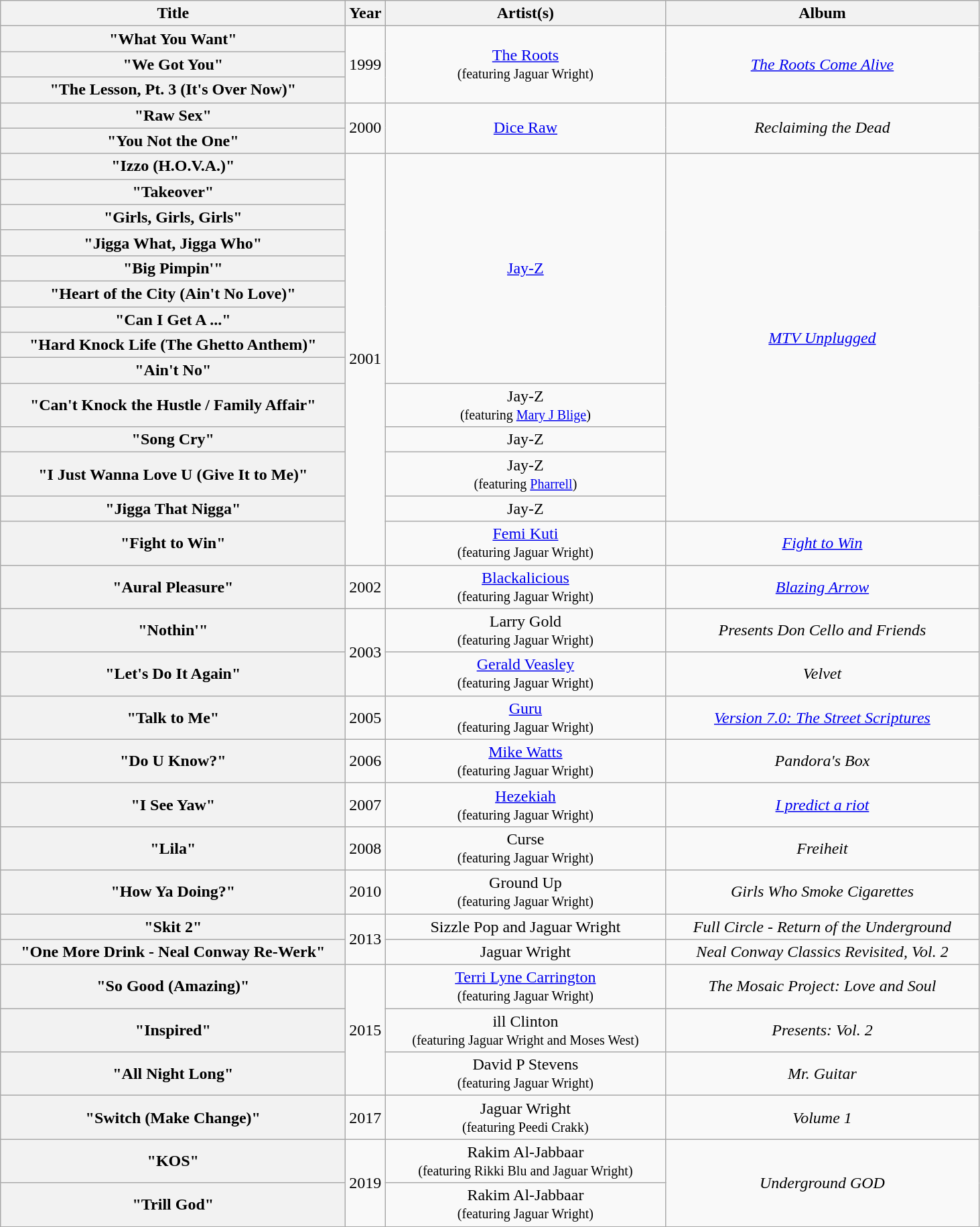<table class="wikitable plainrowheaders" style="text-align:center;" border="1">
<tr>
<th scope="col" style="width:21em;">Title</th>
<th scope="col" style="width:1em;">Year</th>
<th scope="col" style="width:17em;">Artist(s)</th>
<th scope="col" style="width:19em;">Album</th>
</tr>
<tr>
<th scope="row">"What You Want"</th>
<td rowspan="3">1999</td>
<td rowspan="3"><a href='#'>The Roots</a><br><small>(featuring Jaguar Wright)</small></td>
<td rowspan="3"><em><a href='#'>The Roots Come Alive</a></em></td>
</tr>
<tr>
<th scope="row">"We Got You"</th>
</tr>
<tr>
<th scope="row">"The Lesson, Pt. 3 (It's Over Now)"</th>
</tr>
<tr>
<th scope="row">"Raw Sex"</th>
<td rowspan="2">2000</td>
<td rowspan="2"><a href='#'>Dice Raw</a></td>
<td rowspan="2"><em>Reclaiming the Dead</em></td>
</tr>
<tr>
<th scope="row">"You Not the One"</th>
</tr>
<tr>
<th scope="row">"Izzo (H.O.V.A.)"</th>
<td rowspan="14">2001</td>
<td rowspan="9"><a href='#'>Jay-Z</a></td>
<td rowspan="13"><em><a href='#'>MTV Unplugged</a></em></td>
</tr>
<tr>
<th scope="row">"Takeover"</th>
</tr>
<tr>
<th scope="row">"Girls, Girls, Girls"</th>
</tr>
<tr>
<th scope="row">"Jigga What, Jigga Who"</th>
</tr>
<tr>
<th scope="row">"Big Pimpin'"</th>
</tr>
<tr>
<th scope="row">"Heart of the City (Ain't No Love)"</th>
</tr>
<tr>
<th scope="row">"Can I Get A ..."</th>
</tr>
<tr>
<th scope="row">"Hard Knock Life (The Ghetto Anthem)"</th>
</tr>
<tr>
<th scope="row">"Ain't No"</th>
</tr>
<tr>
<th scope="row">"Can't Knock the Hustle / Family Affair"</th>
<td>Jay-Z<br><small>(featuring <a href='#'>Mary J Blige</a>)</small></td>
</tr>
<tr>
<th scope="row">"Song Cry"</th>
<td>Jay-Z</td>
</tr>
<tr>
<th scope="row">"I Just Wanna Love U (Give It to Me)"</th>
<td>Jay-Z<br><small>(featuring <a href='#'>Pharrell</a>)</small></td>
</tr>
<tr>
<th scope="row">"Jigga That Nigga"</th>
<td>Jay-Z</td>
</tr>
<tr>
<th scope="row">"Fight to Win"</th>
<td><a href='#'>Femi Kuti</a><br><small>(featuring Jaguar Wright)</small></td>
<td><em><a href='#'>Fight to Win</a></em></td>
</tr>
<tr>
<th scope="row">"Aural Pleasure"</th>
<td>2002</td>
<td><a href='#'>Blackalicious</a><br><small>(featuring Jaguar Wright)</small></td>
<td><em><a href='#'>Blazing Arrow</a></em></td>
</tr>
<tr>
<th scope="row">"Nothin'"</th>
<td rowspan="2">2003</td>
<td>Larry Gold<br><small>(featuring Jaguar Wright)</small></td>
<td><em>Presents Don Cello and Friends</em></td>
</tr>
<tr>
<th scope="row">"Let's Do It Again"</th>
<td><a href='#'>Gerald Veasley</a><br><small>(featuring Jaguar Wright)</small></td>
<td><em>Velvet</em></td>
</tr>
<tr>
<th scope="row">"Talk to Me"</th>
<td>2005</td>
<td><a href='#'>Guru</a><br><small>(featuring Jaguar Wright)</small></td>
<td><em><a href='#'>Version 7.0: The Street Scriptures</a></em></td>
</tr>
<tr>
<th scope="row">"Do U Know?"</th>
<td>2006</td>
<td><a href='#'>Mike Watts</a><br><small>(featuring Jaguar Wright)</small></td>
<td><em>Pandora's Box</em></td>
</tr>
<tr>
<th scope="row">"I See Yaw"</th>
<td>2007</td>
<td><a href='#'>Hezekiah</a><br><small>(featuring Jaguar Wright)</small></td>
<td><em><a href='#'>I predict a riot</a></em></td>
</tr>
<tr>
<th scope="row">"Lila"</th>
<td>2008</td>
<td>Curse<br><small>(featuring Jaguar Wright)</small></td>
<td><em>Freiheit</em></td>
</tr>
<tr>
<th scope="row">"How Ya Doing?"</th>
<td>2010</td>
<td>Ground Up<br><small>(featuring Jaguar Wright)</small></td>
<td><em>Girls Who Smoke Cigarettes</em></td>
</tr>
<tr>
<th scope="row">"Skit 2"</th>
<td rowspan="2">2013</td>
<td>Sizzle Pop and Jaguar Wright</td>
<td><em>Full Circle - Return of the Underground </em></td>
</tr>
<tr>
<th scope="row">"One More Drink - Neal Conway Re-Werk"</th>
<td>Jaguar Wright</td>
<td><em>Neal Conway Classics Revisited, Vol. 2</em></td>
</tr>
<tr>
<th scope="row">"So Good (Amazing)"</th>
<td rowspan="3">2015</td>
<td><a href='#'>Terri Lyne Carrington</a><br><small>(featuring Jaguar Wright)</small></td>
<td><em>The Mosaic Project: Love and Soul</em></td>
</tr>
<tr>
<th scope="row">"Inspired"</th>
<td>ill Clinton<br><small>(featuring Jaguar Wright and Moses West)</small></td>
<td><em>Presents: Vol. 2</em></td>
</tr>
<tr>
<th scope="row">"All Night Long"</th>
<td>David P Stevens<br><small>(featuring Jaguar Wright)</small></td>
<td><em>Mr. Guitar</em></td>
</tr>
<tr>
<th scope="row">"Switch (Make Change)"</th>
<td rowspan="1">2017</td>
<td>Jaguar Wright<br><small>(featuring Peedi Crakk)</small></td>
<td><em>Volume 1</em></td>
</tr>
<tr>
<th scope="row">"KOS"</th>
<td rowspan="2">2019</td>
<td>Rakim Al-Jabbaar<br><small>(featuring Rikki Blu and Jaguar Wright)</small></td>
<td rowspan="2"><em>Underground GOD</em></td>
</tr>
<tr>
<th scope="row">"Trill God"</th>
<td>Rakim Al-Jabbaar<br><small>(featuring Jaguar Wright)</small></td>
</tr>
</table>
